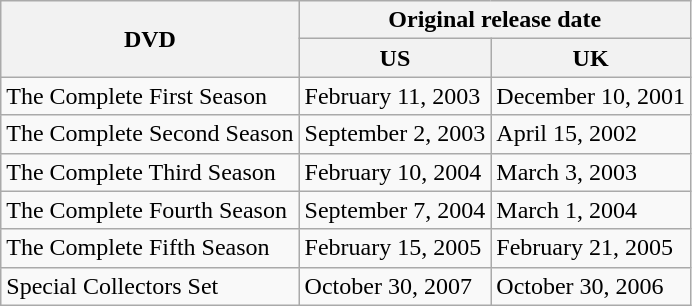<table class="wikitable">
<tr>
<th rowspan="2">DVD</th>
<th colspan="3">Original release date</th>
</tr>
<tr>
<th>US</th>
<th>UK</th>
</tr>
<tr>
<td>The Complete First Season</td>
<td>February 11, 2003</td>
<td>December 10, 2001</td>
</tr>
<tr>
<td>The Complete Second Season</td>
<td>September 2, 2003</td>
<td>April 15, 2002</td>
</tr>
<tr>
<td>The Complete Third Season</td>
<td>February 10, 2004</td>
<td>March 3, 2003</td>
</tr>
<tr>
<td>The Complete Fourth Season</td>
<td>September 7, 2004</td>
<td>March 1, 2004</td>
</tr>
<tr>
<td>The Complete Fifth Season</td>
<td>February 15, 2005</td>
<td>February 21, 2005</td>
</tr>
<tr>
<td>Special Collectors Set</td>
<td>October 30, 2007</td>
<td>October 30, 2006</td>
</tr>
</table>
